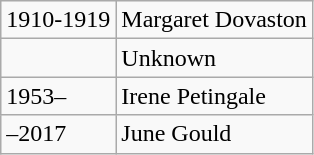<table class="wikitable">
<tr>
<td>1910-1919</td>
<td>Margaret Dovaston</td>
</tr>
<tr>
<td> </td>
<td>Unknown</td>
</tr>
<tr>
<td>1953–</td>
<td>Irene Petingale</td>
</tr>
<tr>
<td>–2017</td>
<td>June Gould</td>
</tr>
</table>
